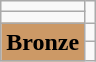<table class="wikitable">
<tr>
<td></td>
</tr>
<tr>
<td></td>
</tr>
<tr>
<td rowspan="2" bgcolor="#cc9966"><strong>Bronze</strong></td>
<td></td>
</tr>
<tr>
<td></td>
</tr>
</table>
